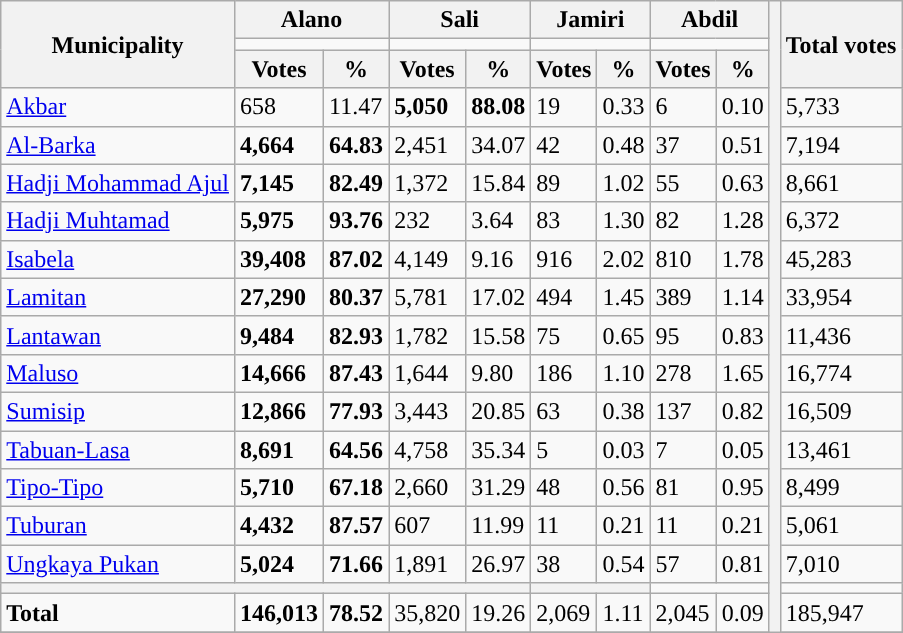<table class="wikitable" style="text-align=center">
<tr>
<th rowspan="3">Municipality</th>
<th colspan="2">Alano</th>
<th colspan="2">Sali</th>
<th colspan="2">Jamiri</th>
<th colspan="2">Abdil</th>
<th rowspan="20"></th>
<th colspan="3" rowspan="3">Total votes</th>
</tr>
<tr>
<td colspan="2" style="background:"></td>
<td colspan="2" style="background:"></td>
<td colspan="2" style="background:"></td>
<td colspan="2" style="background:"></td>
</tr>
<tr>
<th>Votes</th>
<th>%</th>
<th>Votes</th>
<th>%</th>
<th>Votes</th>
<th>%</th>
<th>Votes</th>
<th>%</th>
</tr>
<tr>
<td align="left"><a href='#'>Akbar</a></td>
<td>658</td>
<td>11.47</td>
<td style="background:"><strong>5,050</strong></td>
<td style="background:"><strong>88.08</strong></td>
<td>19</td>
<td>0.33</td>
<td>6</td>
<td>0.10</td>
<td>5,733</td>
</tr>
<tr>
<td align="left"><a href='#'>Al-Barka</a></td>
<td style="background:"><strong>4,664</strong></td>
<td style="background:"><strong>64.83</strong></td>
<td>2,451</td>
<td>34.07</td>
<td>42</td>
<td>0.48</td>
<td>37</td>
<td>0.51</td>
<td>7,194</td>
</tr>
<tr>
<td align="left"><a href='#'>Hadji Mohammad Ajul</a></td>
<td style="background:"><strong>7,145</strong></td>
<td style="background:"><strong>82.49</strong></td>
<td>1,372</td>
<td>15.84</td>
<td>89</td>
<td>1.02</td>
<td>55</td>
<td>0.63</td>
<td>8,661</td>
</tr>
<tr>
<td align="left"><a href='#'>Hadji Muhtamad</a></td>
<td style="background:"><strong>5,975</strong></td>
<td style="background:"><strong>93.76</strong></td>
<td>232</td>
<td>3.64</td>
<td>83</td>
<td>1.30</td>
<td>82</td>
<td>1.28</td>
<td>6,372</td>
</tr>
<tr>
<td align="left"><a href='#'>Isabela</a></td>
<td style="background:"><strong>39,408</strong></td>
<td style="background:"><strong>87.02</strong></td>
<td>4,149</td>
<td>9.16</td>
<td>916</td>
<td>2.02</td>
<td>810</td>
<td>1.78</td>
<td>45,283</td>
</tr>
<tr>
<td align="left"><a href='#'>Lamitan</a></td>
<td style="background:"><strong>27,290</strong></td>
<td style="background:"><strong>80.37</strong></td>
<td>5,781</td>
<td>17.02</td>
<td>494</td>
<td>1.45</td>
<td>389</td>
<td>1.14</td>
<td>33,954</td>
</tr>
<tr>
<td align="left"><a href='#'>Lantawan</a></td>
<td style="background:"><strong>9,484</strong></td>
<td style="background:"><strong>82.93</strong></td>
<td>1,782</td>
<td>15.58</td>
<td>75</td>
<td>0.65</td>
<td>95</td>
<td>0.83</td>
<td>11,436</td>
</tr>
<tr>
<td align="left"><a href='#'>Maluso</a></td>
<td style="background:"><strong>14,666</strong></td>
<td style="background:"><strong>87.43</strong></td>
<td>1,644</td>
<td>9.80</td>
<td>186</td>
<td>1.10</td>
<td>278</td>
<td>1.65</td>
<td>16,774</td>
</tr>
<tr>
<td align="left"><a href='#'>Sumisip</a></td>
<td style="background:"><strong>12,866</strong></td>
<td style="background:"><strong>77.93</strong></td>
<td>3,443</td>
<td>20.85</td>
<td>63</td>
<td>0.38</td>
<td>137</td>
<td>0.82</td>
<td>16,509</td>
</tr>
<tr>
<td align="left"><a href='#'>Tabuan-Lasa</a></td>
<td style="background:"><strong>8,691</strong></td>
<td style="background:"><strong>64.56</strong></td>
<td>4,758</td>
<td>35.34</td>
<td>5</td>
<td>0.03</td>
<td>7</td>
<td>0.05</td>
<td>13,461</td>
</tr>
<tr>
<td align="left"><a href='#'>Tipo-Tipo</a></td>
<td style="background:"><strong>5,710</strong></td>
<td style="background:"><strong>67.18</strong></td>
<td>2,660</td>
<td>31.29</td>
<td>48</td>
<td>0.56</td>
<td>81</td>
<td>0.95</td>
<td>8,499</td>
</tr>
<tr>
<td align="left"><a href='#'>Tuburan</a></td>
<td style="background:"><strong>4,432</strong></td>
<td style="background:"><strong>87.57</strong></td>
<td>607</td>
<td>11.99</td>
<td>11</td>
<td>0.21</td>
<td>11</td>
<td>0.21</td>
<td>5,061</td>
</tr>
<tr>
<td align="left"><a href='#'>Ungkaya Pukan</a></td>
<td style="background:"><strong>5,024</strong></td>
<td style="background:"><strong>71.66</strong></td>
<td>1,891</td>
<td>26.97</td>
<td>38</td>
<td>0.54</td>
<td>57</td>
<td>0.81</td>
<td>7,010</td>
</tr>
<tr>
<th colspan="5"></th>
<th colspan="2"></th>
</tr>
<tr>
<td align="left"><strong>Total</strong></td>
<td style="background:"><strong>146,013</strong></td>
<td style="background:"><strong>78.52</strong></td>
<td>35,820</td>
<td>19.26</td>
<td>2,069</td>
<td>1.11</td>
<td>2,045</td>
<td>0.09</td>
<td>185,947</td>
</tr>
<tr>
</tr>
</table>
